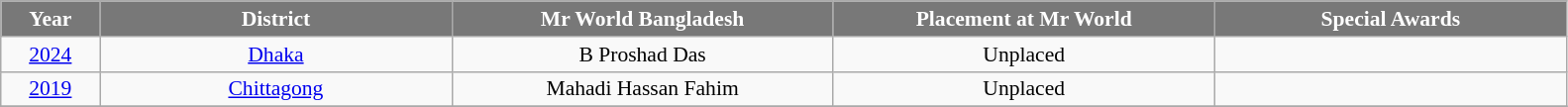<table class="wikitable" style="font-size: 90%; text-align:center">
<tr>
<th style="background-color:#787878;color:#FFFFFF;" width="60">Year</th>
<th style="background-color:#787878;color:#FFFFFF;" width="230">District</th>
<th style="background-color:#787878;color:#FFFFFF;" width="250">Mr World Bangladesh</th>
<th style="background-color:#787878;color:#FFFFFF;" width="250">Placement at Mr World</th>
<th style="background-color:#787878;color:#FFFFFF;" width="230">Special Awards</th>
</tr>
<tr>
<td><a href='#'>2024</a></td>
<td><a href='#'>Dhaka</a></td>
<td>B Proshad Das</td>
<td>Unplaced</td>
<td></td>
</tr>
<tr>
<td><a href='#'>2019</a></td>
<td><a href='#'>Chittagong</a></td>
<td>Mahadi Hassan Fahim</td>
<td>Unplaced</td>
<td></td>
</tr>
<tr>
</tr>
</table>
